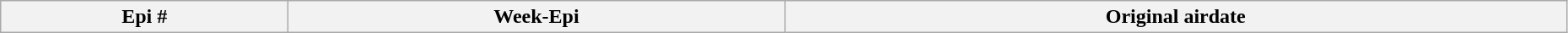<table class="wikitable plainrowheaders" style="width:98%;">
<tr>
<th>Epi #</th>
<th>Week-Epi</th>
<th>Original airdate<br></th>
</tr>
</table>
